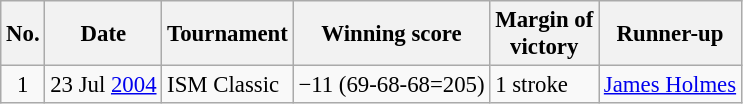<table class="wikitable" style="font-size:95%;">
<tr>
<th>No.</th>
<th>Date</th>
<th>Tournament</th>
<th>Winning score</th>
<th>Margin of<br>victory</th>
<th>Runner-up</th>
</tr>
<tr>
<td align=center>1</td>
<td align=right>23 Jul <a href='#'>2004</a></td>
<td>ISM Classic</td>
<td>−11 (69-68-68=205)</td>
<td>1 stroke</td>
<td> <a href='#'>James Holmes</a></td>
</tr>
</table>
